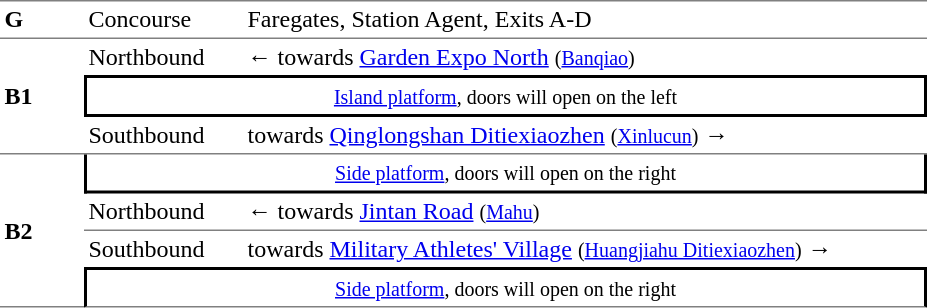<table table border=0 cellspacing=0 cellpadding=3>
<tr>
<td style="border-top:solid 1px gray;border-bottom:solid 1px gray;" width=50><strong>G</strong></td>
<td style="border-top:solid 1px gray;border-bottom:solid 1px gray;" width=100>Concourse</td>
<td style="border-top:solid 1px gray;border-bottom:solid 1px gray;" width=450>Faregates, Station Agent, Exits A-D</td>
</tr>
<tr>
<td style="border-bottom:solid 1px gray;" rowspan=3><strong>B1</strong></td>
<td>Northbound</td>
<td>←  towards <a href='#'>Garden Expo North</a> <small>(<a href='#'>Banqiao</a>)</small></td>
</tr>
<tr>
<td style="border-right:solid 2px black;border-left:solid 2px black;border-top:solid 2px black;border-bottom:solid 2px black;text-align:center;" colspan=2><small><a href='#'>Island platform</a>, doors will open on the left</small></td>
</tr>
<tr>
<td style="border-bottom:solid 1px gray;">Southbound</td>
<td style="border-bottom:solid 1px gray;"> towards <a href='#'>Qinglongshan Ditiexiaozhen</a> <small>(<a href='#'>Xinlucun</a>)</small> →</td>
</tr>
<tr>
<td style="border-bottom:solid 1px gray;" rowspan=4><strong>B2</strong></td>
<td style="border-right:solid 2px black;border-left:solid 2px black;border-top:solid 0px black;border-bottom:solid 2px black;text-align:center;" colspan=2><small><a href='#'>Side platform</a>, doors will open on the right</small></td>
</tr>
<tr>
<td>Northbound</td>
<td>←  towards <a href='#'>Jintan Road</a> <small>(<a href='#'>Mahu</a>)</small></td>
</tr>
<tr>
<td style="border-top:solid 1px gray;">Southbound</td>
<td style="border-top:solid 1px gray;"> towards <a href='#'>Military Athletes' Village</a> <small>(<a href='#'>Huangjiahu Ditiexiaozhen</a>)</small> →</td>
</tr>
<tr>
<td style="border-right:solid 2px black;border-left:solid 2px black;border-top:solid 2px black;border-bottom:solid 1px gray;text-align:center;" colspan=2><small><a href='#'>Side platform</a>, doors will open on the right</small></td>
</tr>
</table>
